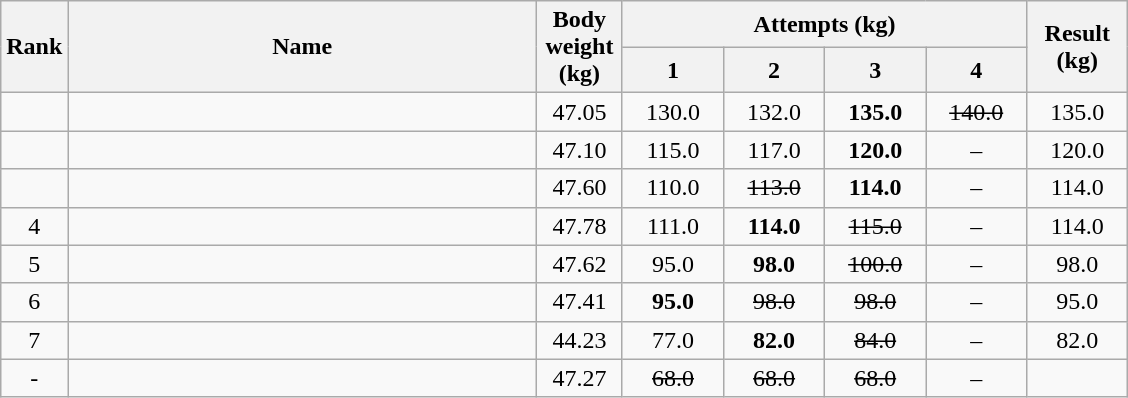<table class="wikitable" style="text-align:center;">
<tr>
<th rowspan=2>Rank</th>
<th rowspan=2 width=305>Name</th>
<th rowspan=2 width=50>Body weight (kg)</th>
<th colspan=4>Attempts (kg)</th>
<th rowspan=2 width=60>Result (kg)</th>
</tr>
<tr>
<th width=60>1</th>
<th width=60>2</th>
<th width=60>3</th>
<th width=60>4</th>
</tr>
<tr>
<td></td>
<td align=left></td>
<td>47.05</td>
<td>130.0</td>
<td>132.0</td>
<td><strong>135.0</strong></td>
<td><s>140.0</s></td>
<td>135.0 </td>
</tr>
<tr>
<td></td>
<td align=left></td>
<td>47.10</td>
<td>115.0</td>
<td>117.0</td>
<td><strong>120.0</strong></td>
<td>–</td>
<td>120.0</td>
</tr>
<tr>
<td></td>
<td align=left></td>
<td>47.60</td>
<td>110.0</td>
<td><s>113.0</s></td>
<td><strong>114.0</strong></td>
<td>–</td>
<td>114.0</td>
</tr>
<tr>
<td>4</td>
<td align=left></td>
<td>47.78</td>
<td>111.0</td>
<td><strong>114.0</strong></td>
<td><s>115.0</s></td>
<td>–</td>
<td>114.0</td>
</tr>
<tr>
<td>5</td>
<td align=left></td>
<td>47.62</td>
<td>95.0</td>
<td><strong>98.0</strong></td>
<td><s>100.0</s></td>
<td>–</td>
<td>98.0</td>
</tr>
<tr>
<td>6</td>
<td align=left></td>
<td>47.41</td>
<td><strong>95.0</strong></td>
<td><s>98.0</s></td>
<td><s>98.0</s></td>
<td>–</td>
<td>95.0</td>
</tr>
<tr>
<td>7</td>
<td align=left></td>
<td>44.23</td>
<td>77.0</td>
<td><strong>82.0</strong></td>
<td><s>84.0</s></td>
<td>–</td>
<td>82.0</td>
</tr>
<tr>
<td>-</td>
<td align=left></td>
<td>47.27</td>
<td><s>68.0</s></td>
<td><s>68.0</s></td>
<td><s>68.0</s></td>
<td>–</td>
<td></td>
</tr>
</table>
